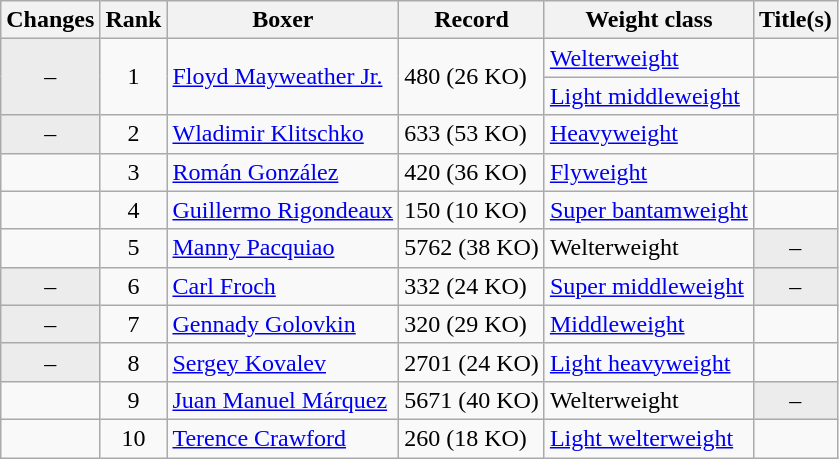<table class="wikitable ">
<tr>
<th>Changes</th>
<th>Rank</th>
<th>Boxer</th>
<th>Record</th>
<th>Weight class</th>
<th>Title(s)</th>
</tr>
<tr>
<td rowspan=2 align=center bgcolor=#ECECEC>–</td>
<td rowspan=2 align=center>1</td>
<td rowspan=2><a href='#'>Floyd Mayweather Jr.</a></td>
<td rowspan=2>480 (26 KO)</td>
<td><a href='#'>Welterweight</a></td>
<td></td>
</tr>
<tr>
<td><a href='#'>Light middleweight</a></td>
<td></td>
</tr>
<tr>
<td align=center bgcolor=#ECECEC>–</td>
<td align=center>2</td>
<td><a href='#'>Wladimir Klitschko</a></td>
<td>633 (53 KO)</td>
<td><a href='#'>Heavyweight</a></td>
<td></td>
</tr>
<tr>
<td align=center></td>
<td align=center>3</td>
<td><a href='#'>Román González</a></td>
<td>420 (36 KO)</td>
<td><a href='#'>Flyweight</a></td>
<td></td>
</tr>
<tr>
<td align=center></td>
<td align=center>4</td>
<td><a href='#'>Guillermo Rigondeaux</a></td>
<td>150 (10 KO)</td>
<td><a href='#'>Super bantamweight</a></td>
<td></td>
</tr>
<tr>
<td align=center></td>
<td align=center>5</td>
<td><a href='#'>Manny Pacquiao</a></td>
<td>5762 (38 KO)</td>
<td>Welterweight</td>
<td align=center bgcolor=#ECECEC data-sort-value="Z">–</td>
</tr>
<tr>
<td align=center bgcolor=#ECECEC>–</td>
<td align=center>6</td>
<td><a href='#'>Carl Froch</a></td>
<td>332 (24 KO)</td>
<td><a href='#'>Super middleweight</a></td>
<td align=center bgcolor=#ECECEC data-sort-value="Z">–</td>
</tr>
<tr>
<td align=center bgcolor=#ECECEC>–</td>
<td align=center>7</td>
<td><a href='#'>Gennady Golovkin</a></td>
<td>320 (29 KO)</td>
<td><a href='#'>Middleweight</a></td>
<td></td>
</tr>
<tr>
<td align=center bgcolor=#ECECEC>–</td>
<td align=center>8</td>
<td><a href='#'>Sergey Kovalev</a></td>
<td>2701 (24 KO)</td>
<td><a href='#'>Light heavyweight</a></td>
<td></td>
</tr>
<tr>
<td align=center></td>
<td align=center>9</td>
<td><a href='#'>Juan Manuel Márquez</a></td>
<td>5671 (40 KO)</td>
<td>Welterweight</td>
<td align=center bgcolor=#ECECEC data-sort-value="Z">–</td>
</tr>
<tr>
<td align=center></td>
<td align=center>10</td>
<td><a href='#'>Terence Crawford</a></td>
<td>260 (18 KO)</td>
<td><a href='#'>Light welterweight</a></td>
<td></td>
</tr>
</table>
